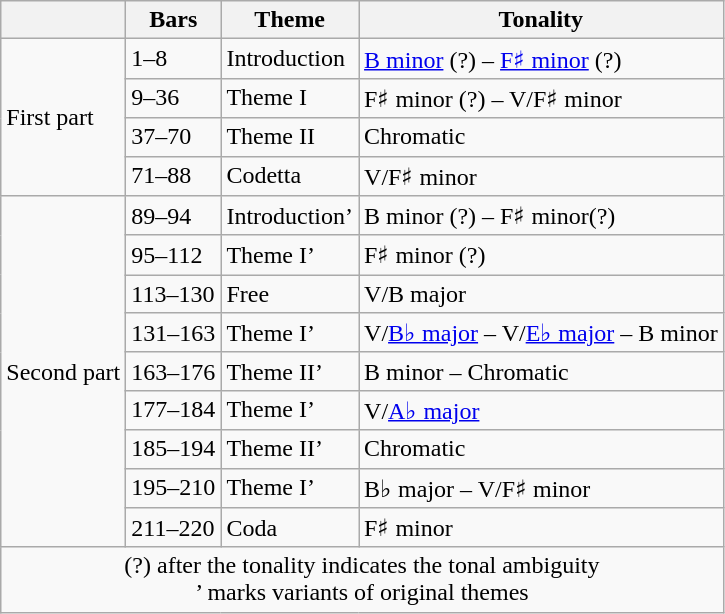<table class="wikitable">
<tr>
<th></th>
<th>Bars</th>
<th>Theme</th>
<th>Tonality</th>
</tr>
<tr>
<td rowspan="4">First part</td>
<td>1–8</td>
<td>Introduction</td>
<td><a href='#'>B minor</a> (?) – <a href='#'>F♯ minor</a> (?)</td>
</tr>
<tr>
<td>9–36</td>
<td>Theme I</td>
<td>F♯ minor (?) – V/F♯ minor</td>
</tr>
<tr>
<td>37–70</td>
<td>Theme II</td>
<td>Chromatic</td>
</tr>
<tr>
<td>71–88</td>
<td>Codetta</td>
<td>V/F♯ minor</td>
</tr>
<tr>
<td rowspan="9">Second part</td>
<td>89–94</td>
<td>Introduction’</td>
<td>B minor (?) – F♯ minor(?)</td>
</tr>
<tr>
<td>95–112</td>
<td>Theme I’</td>
<td>F♯ minor (?)</td>
</tr>
<tr>
<td>113–130</td>
<td>Free</td>
<td>V/B major</td>
</tr>
<tr>
<td>131–163</td>
<td>Theme I’</td>
<td>V/<a href='#'>B♭ major</a> – V/<a href='#'>E♭ major</a> – B minor</td>
</tr>
<tr>
<td>163–176</td>
<td>Theme II’</td>
<td>B minor – Chromatic</td>
</tr>
<tr>
<td>177–184</td>
<td>Theme I’</td>
<td>V/<a href='#'>A♭ major</a></td>
</tr>
<tr>
<td>185–194</td>
<td>Theme II’</td>
<td>Chromatic</td>
</tr>
<tr>
<td>195–210</td>
<td>Theme I’</td>
<td>B♭ major – V/F♯ minor</td>
</tr>
<tr>
<td>211–220</td>
<td>Coda</td>
<td>F♯ minor</td>
</tr>
<tr>
<td colspan="4" style="text-align: center;">(?) after the tonality indicates the tonal ambiguity<br>’ marks variants of original themes</td>
</tr>
</table>
